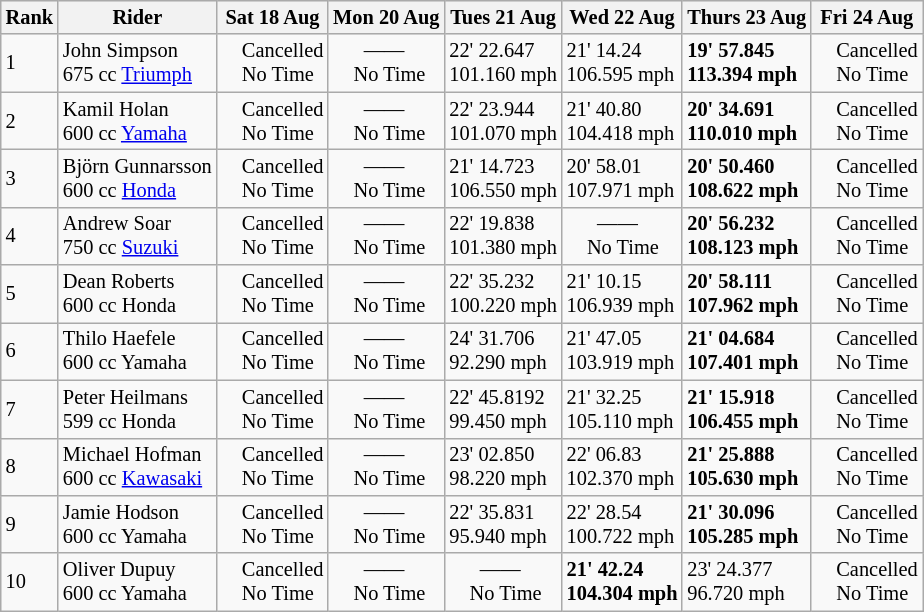<table class="wikitable" style="font-size: 85%;">
<tr style="background:#efefef;">
<th>Rank</th>
<th>Rider</th>
<th>Sat 18 Aug</th>
<th>Mon 20 Aug</th>
<th>Tues 21 Aug</th>
<th>Wed 22 Aug</th>
<th>Thurs 23 Aug</th>
<th>Fri 24 Aug</th>
</tr>
<tr>
<td>1</td>
<td> John Simpson <br> 675 cc <a href='#'>Triumph</a></td>
<td>    Cancelled <br>     No Time</td>
<td>      ——<br>    No Time</td>
<td>22' 22.647 <br> 101.160 mph</td>
<td>21' 14.24 <br> 106.595 mph</td>
<td><strong>19' 57.845 <br> 113.394 mph</strong></td>
<td>    Cancelled <br>     No Time</td>
</tr>
<tr>
<td>2</td>
<td> Kamil Holan <br> 600 cc <a href='#'>Yamaha</a></td>
<td>    Cancelled <br>     No Time</td>
<td>      ——<br>    No Time</td>
<td>22' 23.944 <br> 101.070 mph</td>
<td>21' 40.80 <br> 104.418 mph</td>
<td><strong>20' 34.691 <br> 110.010 mph</strong></td>
<td>    Cancelled <br>     No Time</td>
</tr>
<tr>
<td>3</td>
<td> Björn Gunnarsson <br> 600 cc <a href='#'>Honda</a></td>
<td>    Cancelled <br>     No Time</td>
<td>      ——<br>    No Time</td>
<td>21' 14.723 <br> 106.550 mph</td>
<td>20' 58.01 <br> 107.971 mph</td>
<td><strong>20' 50.460 <br> 108.622 mph</strong></td>
<td>    Cancelled <br>     No Time</td>
</tr>
<tr>
<td>4</td>
<td> Andrew Soar <br> 750 cc <a href='#'>Suzuki</a></td>
<td>    Cancelled <br>     No Time</td>
<td>      ——<br>    No Time</td>
<td>22' 19.838 <br> 101.380 mph</td>
<td>      ——<br>    No Time</td>
<td><strong>20' 56.232 <br> 108.123 mph</strong></td>
<td>    Cancelled <br>     No Time</td>
</tr>
<tr>
<td>5</td>
<td>Dean Roberts <br> 600 cc Honda</td>
<td>    Cancelled <br>     No Time</td>
<td>      ——<br>    No Time</td>
<td>22' 35.232 <br> 100.220 mph</td>
<td>21' 10.15 <br> 106.939 mph</td>
<td><strong>20' 58.111 <br> 107.962 mph</strong></td>
<td>    Cancelled <br>     No Time</td>
</tr>
<tr>
<td>6</td>
<td> Thilo Haefele <br> 600 cc Yamaha</td>
<td>    Cancelled <br>     No Time</td>
<td>      ——<br>    No Time</td>
<td>24' 31.706 <br> 92.290 mph</td>
<td>21' 47.05 <br> 103.919 mph</td>
<td><strong>21' 04.684 <br> 107.401 mph</strong></td>
<td>    Cancelled <br>     No Time</td>
</tr>
<tr>
<td>7</td>
<td> Peter Heilmans <br> 599 cc Honda</td>
<td>    Cancelled <br>     No Time</td>
<td>      ——<br>    No Time</td>
<td>22' 45.8192 <br> 99.450 mph</td>
<td>21' 32.25 <br> 105.110 mph</td>
<td><strong>21' 15.918 <br> 106.455 mph</strong></td>
<td>    Cancelled <br>     No Time</td>
</tr>
<tr>
<td>8</td>
<td> Michael Hofman <br> 600 cc <a href='#'>Kawasaki</a></td>
<td>    Cancelled <br>     No Time</td>
<td>      ——<br>    No Time</td>
<td>23' 02.850 <br> 98.220 mph</td>
<td>22' 06.83 <br> 102.370 mph</td>
<td><strong>21' 25.888 <br> 105.630 mph</strong></td>
<td>    Cancelled <br>     No Time</td>
</tr>
<tr>
<td>9</td>
<td> Jamie Hodson <br> 600 cc Yamaha</td>
<td>    Cancelled <br>     No Time</td>
<td>      ——<br>    No Time</td>
<td>22' 35.831 <br> 95.940 mph</td>
<td>22' 28.54 <br> 100.722 mph</td>
<td><strong>21' 30.096 <br> 105.285 mph</strong></td>
<td>    Cancelled <br>     No Time</td>
</tr>
<tr>
<td>10</td>
<td> Oliver Dupuy <br> 600 cc Yamaha</td>
<td>    Cancelled <br>     No Time</td>
<td>      ——<br>    No Time</td>
<td>      ——<br>    No Time</td>
<td><strong>21' 42.24 <br> 104.304 mph</strong></td>
<td>23' 24.377 <br> 96.720 mph</td>
<td>    Cancelled <br>     No Time</td>
</tr>
</table>
